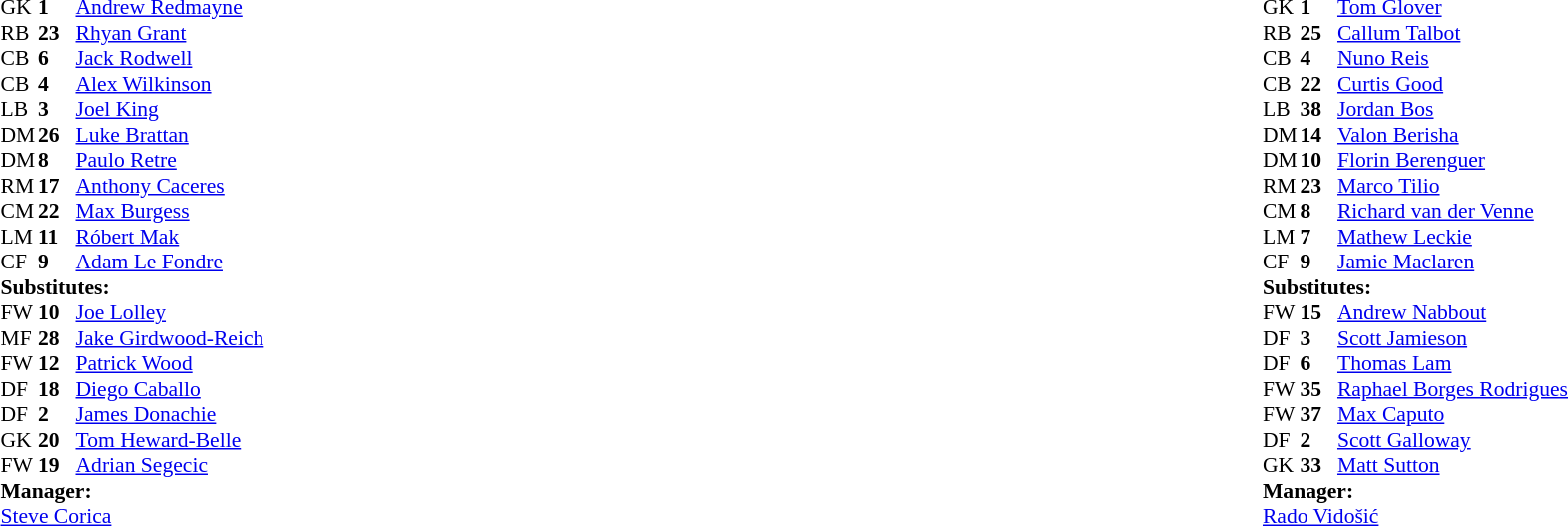<table width="100%">
<tr>
<td valign="top" width="40%"><br><table style="font-size:90%" cellspacing="0" cellpadding="0">
<tr>
<th width=25></th>
<th width=25></th>
</tr>
<tr>
<td>GK</td>
<td><strong>1</strong></td>
<td> <a href='#'>Andrew Redmayne</a></td>
</tr>
<tr>
<td>RB</td>
<td><strong>23</strong></td>
<td> <a href='#'>Rhyan Grant</a></td>
<td></td>
</tr>
<tr>
<td>CB</td>
<td><strong>6</strong></td>
<td> <a href='#'>Jack Rodwell</a></td>
</tr>
<tr>
<td>CB</td>
<td><strong>4</strong></td>
<td> <a href='#'>Alex Wilkinson</a></td>
</tr>
<tr>
<td>LB</td>
<td><strong>3</strong></td>
<td> <a href='#'>Joel King</a></td>
<td></td>
</tr>
<tr>
<td>DM</td>
<td><strong>26</strong></td>
<td> <a href='#'>Luke Brattan</a></td>
</tr>
<tr>
<td>DM</td>
<td><strong>8</strong></td>
<td> <a href='#'>Paulo Retre</a></td>
<td></td>
<td></td>
</tr>
<tr>
<td>RM</td>
<td><strong>17</strong></td>
<td> <a href='#'>Anthony Caceres</a></td>
</tr>
<tr>
<td>CM</td>
<td><strong>22</strong></td>
<td> <a href='#'>Max Burgess</a></td>
<td></td>
<td></td>
</tr>
<tr>
<td>LM</td>
<td><strong>11</strong></td>
<td> <a href='#'>Róbert Mak</a></td>
<td></td>
<td></td>
</tr>
<tr>
<td>CF</td>
<td><strong>9</strong></td>
<td> <a href='#'>Adam Le Fondre</a></td>
<td></td>
<td></td>
</tr>
<tr>
<td colspan=3><strong>Substitutes:</strong></td>
</tr>
<tr>
<td>FW</td>
<td><strong>10</strong></td>
<td> <a href='#'>Joe Lolley</a></td>
<td></td>
<td></td>
</tr>
<tr>
<td>MF</td>
<td><strong>28</strong></td>
<td> <a href='#'>Jake Girdwood-Reich</a></td>
<td></td>
<td></td>
</tr>
<tr>
<td>FW</td>
<td><strong>12</strong></td>
<td> <a href='#'>Patrick Wood</a></td>
<td></td>
<td></td>
</tr>
<tr>
<td>DF</td>
<td><strong>18</strong></td>
<td> <a href='#'>Diego Caballo</a></td>
<td></td>
<td></td>
</tr>
<tr>
<td>DF</td>
<td><strong>2</strong></td>
<td> <a href='#'>James Donachie</a></td>
</tr>
<tr>
<td>GK</td>
<td><strong>20</strong></td>
<td> <a href='#'>Tom Heward-Belle</a></td>
</tr>
<tr>
<td>FW</td>
<td><strong>19</strong></td>
<td> <a href='#'>Adrian Segecic</a></td>
</tr>
<tr>
<td colspan=3><strong>Manager:</strong></td>
</tr>
<tr>
<td colspan=3> <a href='#'>Steve Corica</a></td>
<td></td>
</tr>
</table>
</td>
<td valign="top"></td>
<td valign="top" width="50%"><br><table style="font-size:90%; margin:auto" cellspacing="0" cellpadding="0">
<tr>
<th width=25></th>
<th width=25></th>
</tr>
<tr>
<td>GK</td>
<td><strong>1</strong></td>
<td> <a href='#'>Tom Glover</a></td>
</tr>
<tr>
<td>RB</td>
<td><strong>25</strong></td>
<td> <a href='#'>Callum Talbot</a></td>
<td></td>
<td></td>
</tr>
<tr>
<td>CB</td>
<td><strong>4</strong></td>
<td> <a href='#'>Nuno Reis</a></td>
</tr>
<tr>
<td>CB</td>
<td><strong>22</strong></td>
<td> <a href='#'>Curtis Good</a></td>
<td></td>
</tr>
<tr>
<td>LB</td>
<td><strong>38</strong></td>
<td> <a href='#'>Jordan Bos</a></td>
</tr>
<tr>
<td>DM</td>
<td><strong>14</strong></td>
<td> <a href='#'>Valon Berisha</a></td>
</tr>
<tr>
<td>DM</td>
<td><strong>10</strong></td>
<td> <a href='#'>Florin Berenguer</a></td>
<td></td>
<td></td>
</tr>
<tr>
<td>RM</td>
<td><strong>23</strong></td>
<td> <a href='#'>Marco Tilio</a></td>
</tr>
<tr>
<td>CM</td>
<td><strong>8</strong></td>
<td> <a href='#'>Richard van der Venne</a></td>
<td></td>
<td></td>
</tr>
<tr>
<td>LM</td>
<td><strong>7</strong></td>
<td> <a href='#'>Mathew Leckie</a></td>
</tr>
<tr>
<td>CF</td>
<td><strong>9</strong></td>
<td> <a href='#'>Jamie Maclaren</a></td>
</tr>
<tr>
<td colspan=3><strong>Substitutes:</strong></td>
</tr>
<tr>
<td>FW</td>
<td><strong>15</strong></td>
<td> <a href='#'>Andrew Nabbout</a></td>
<td></td>
<td></td>
</tr>
<tr>
<td>DF</td>
<td><strong>3</strong></td>
<td> <a href='#'>Scott Jamieson</a></td>
<td></td>
<td></td>
</tr>
<tr>
<td>DF</td>
<td><strong>6</strong></td>
<td> <a href='#'>Thomas Lam</a></td>
<td></td>
<td></td>
</tr>
<tr>
<td>FW</td>
<td><strong>35</strong></td>
<td> <a href='#'>Raphael Borges Rodrigues</a></td>
</tr>
<tr>
<td>FW</td>
<td><strong>37</strong></td>
<td> <a href='#'>Max Caputo</a></td>
</tr>
<tr>
<td>DF</td>
<td><strong>2</strong></td>
<td> <a href='#'>Scott Galloway</a></td>
</tr>
<tr>
<td>GK</td>
<td><strong>33</strong></td>
<td> <a href='#'>Matt Sutton</a></td>
</tr>
<tr>
<td colspan=3><strong>Manager:</strong></td>
</tr>
<tr>
<td colspan=3> <a href='#'>Rado Vidošić</a></td>
</tr>
</table>
</td>
</tr>
</table>
